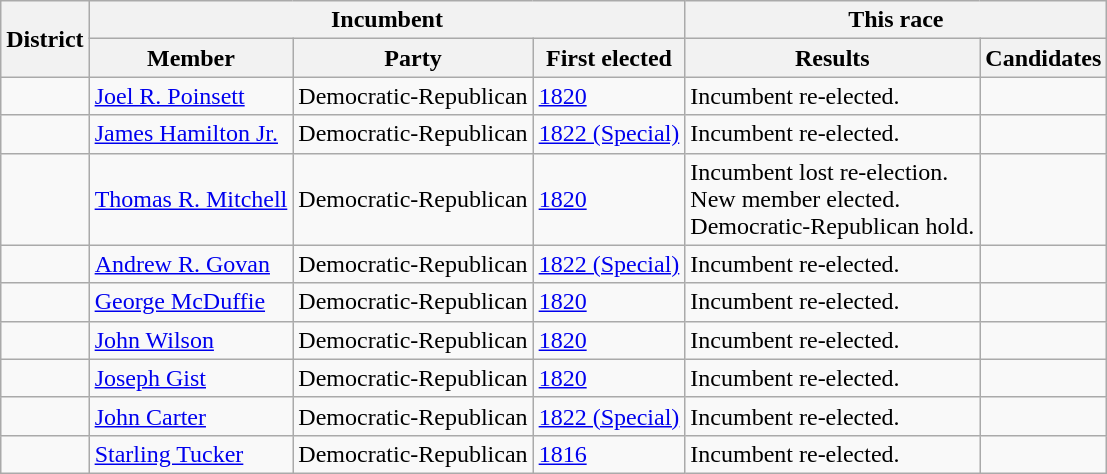<table class=wikitable>
<tr>
<th rowspan=2>District</th>
<th colspan=3>Incumbent</th>
<th colspan=2>This race</th>
</tr>
<tr>
<th>Member</th>
<th>Party</th>
<th>First elected</th>
<th>Results</th>
<th>Candidates</th>
</tr>
<tr>
<td></td>
<td><a href='#'>Joel R. Poinsett</a></td>
<td>Democratic-Republican</td>
<td><a href='#'>1820</a></td>
<td>Incumbent re-elected.</td>
<td nowrap></td>
</tr>
<tr>
<td></td>
<td><a href='#'>James Hamilton Jr.</a></td>
<td>Democratic-Republican</td>
<td><a href='#'>1822 (Special)</a></td>
<td>Incumbent re-elected.</td>
<td nowrap></td>
</tr>
<tr>
<td></td>
<td><a href='#'>Thomas R. Mitchell</a></td>
<td>Democratic-Republican</td>
<td><a href='#'>1820</a></td>
<td>Incumbent lost re-election.<br>New member elected.<br>Democratic-Republican hold.</td>
<td nowrap></td>
</tr>
<tr>
<td></td>
<td><a href='#'>Andrew R. Govan</a></td>
<td>Democratic-Republican</td>
<td><a href='#'>1822 (Special)</a></td>
<td>Incumbent re-elected.</td>
<td nowrap></td>
</tr>
<tr>
<td></td>
<td><a href='#'>George McDuffie</a><br></td>
<td>Democratic-Republican</td>
<td><a href='#'>1820</a></td>
<td>Incumbent re-elected.</td>
<td nowrap></td>
</tr>
<tr>
<td></td>
<td><a href='#'>John Wilson</a><br></td>
<td>Democratic-Republican</td>
<td><a href='#'>1820</a></td>
<td>Incumbent re-elected.</td>
<td nowrap></td>
</tr>
<tr>
<td></td>
<td><a href='#'>Joseph Gist</a><br></td>
<td>Democratic-Republican</td>
<td><a href='#'>1820</a></td>
<td>Incumbent re-elected.</td>
<td nowrap></td>
</tr>
<tr>
<td></td>
<td><a href='#'>John Carter</a><br></td>
<td>Democratic-Republican</td>
<td><a href='#'>1822 (Special)</a></td>
<td>Incumbent re-elected.</td>
<td nowrap></td>
</tr>
<tr>
<td></td>
<td><a href='#'>Starling Tucker</a><br></td>
<td>Democratic-Republican</td>
<td><a href='#'>1816</a></td>
<td>Incumbent re-elected.</td>
<td nowrap></td>
</tr>
</table>
